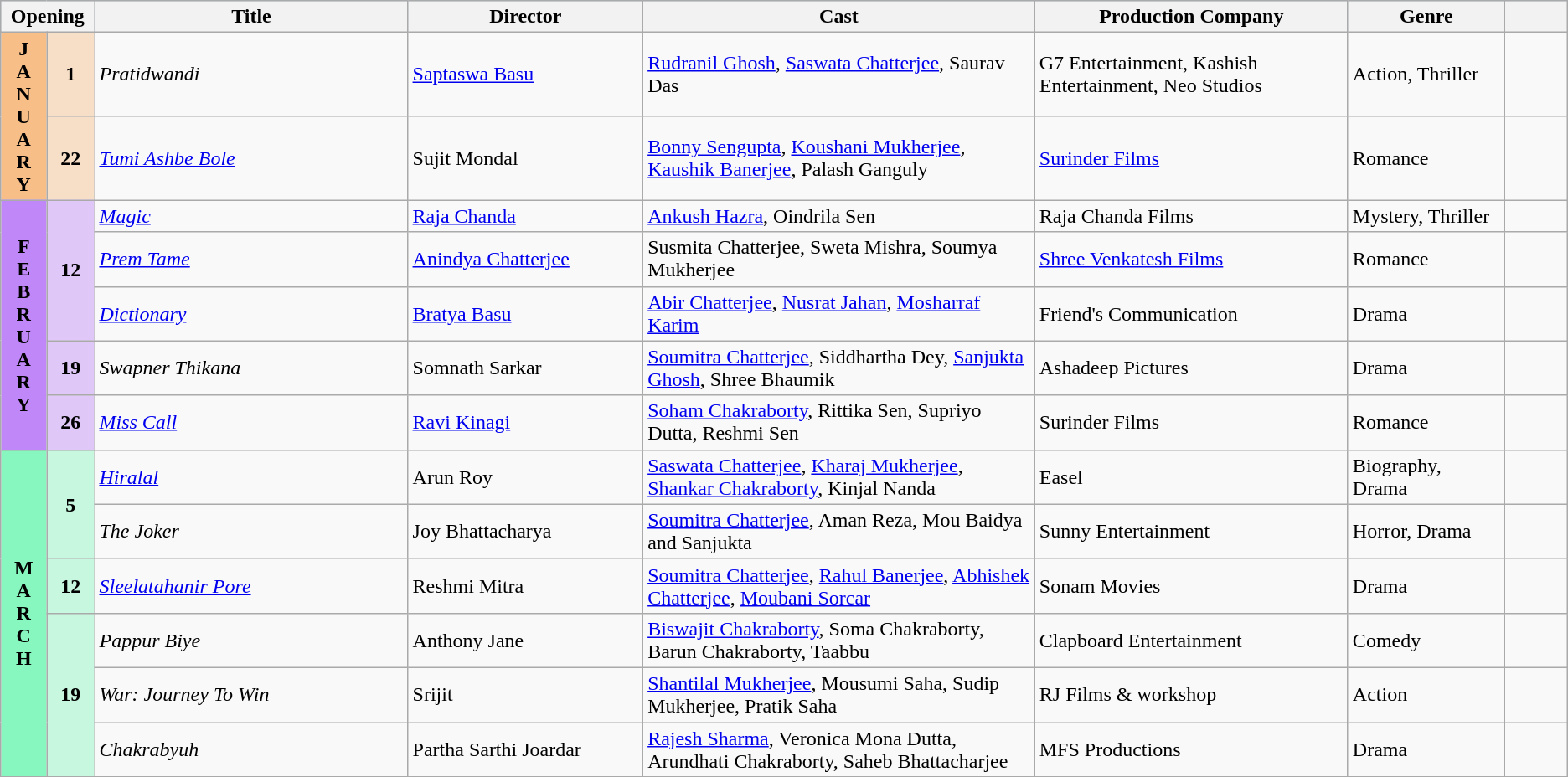<table class="wikitable sortable">
<tr style="background:#b0e0e6; text-align:center;">
<th colspan="2" style="width:6%;"><strong>Opening</strong></th>
<th style="width:20%;"><strong>Title</strong></th>
<th style="width:15%;"><strong>Director</strong></th>
<th style="width:25%;"><strong>Cast</strong></th>
<th style="width:20%;"><strong>Production Company</strong></th>
<th style="width:10%;"><strong>Genre</strong></th>
<th style="width:4%;"><strong></strong></th>
</tr>
<tr>
<th rowspan="2" style="text-align:center; background:#f7bf87">J<br>A<br>N<br>U<br>A<br>R<br>Y</th>
<td rowspan="1" style="text-align:center; background:#f7dfc7"><strong>1</strong></td>
<td><em>Pratidwandi</em></td>
<td><a href='#'>Saptaswa Basu</a></td>
<td><a href='#'>Rudranil Ghosh</a>, <a href='#'>Saswata Chatterjee</a>, Saurav Das</td>
<td>G7 Entertainment, Kashish Entertainment, Neo Studios</td>
<td>Action, Thriller</td>
<td></td>
</tr>
<tr>
<td rowspan="1" style="text-align:center; background:#f7dfc7"><strong>22</strong></td>
<td><em><a href='#'>Tumi Ashbe Bole</a></em></td>
<td>Sujit Mondal</td>
<td><a href='#'>Bonny Sengupta</a>, <a href='#'>Koushani Mukherjee</a>, <a href='#'>Kaushik Banerjee</a>, Palash Ganguly</td>
<td><a href='#'>Surinder Films</a></td>
<td>Romance</td>
<td></td>
</tr>
<tr>
<th rowspan="5" style="text-align:center; background:#bf87f7">F<br>E<br>B<br>R<br>U<br>A<br>R<br>Y</th>
<td rowspan="3" style="text-align:center; background:#dfc7f7"><strong>12</strong></td>
<td><em><a href='#'>Magic</a></em></td>
<td><a href='#'>Raja Chanda</a></td>
<td><a href='#'>Ankush Hazra</a>, Oindrila Sen</td>
<td>Raja Chanda Films</td>
<td>Mystery, Thriller</td>
<td></td>
</tr>
<tr>
<td><em><a href='#'>Prem Tame</a></em></td>
<td><a href='#'>Anindya Chatterjee</a></td>
<td>Susmita Chatterjee, Sweta Mishra, Soumya Mukherjee</td>
<td><a href='#'>Shree Venkatesh Films</a></td>
<td>Romance</td>
<td></td>
</tr>
<tr>
<td><em><a href='#'>Dictionary</a></em></td>
<td><a href='#'>Bratya Basu</a></td>
<td><a href='#'>Abir Chatterjee</a>, <a href='#'>Nusrat Jahan</a>, <a href='#'>Mosharraf Karim</a></td>
<td>Friend's Communication</td>
<td>Drama</td>
<td></td>
</tr>
<tr>
<td rowspan="1" style="text-align:center; background:#dfc7f7"><strong>19</strong></td>
<td><em>Swapner Thikana</em></td>
<td>Somnath Sarkar</td>
<td><a href='#'>Soumitra Chatterjee</a>, Siddhartha Dey, <a href='#'>Sanjukta Ghosh</a>, Shree Bhaumik</td>
<td>Ashadeep Pictures</td>
<td>Drama</td>
<td></td>
</tr>
<tr>
<td rowspan="1" style="text-align:center; background:#dfc7f7"><strong>26</strong></td>
<td><em><a href='#'>Miss Call</a></em></td>
<td><a href='#'>Ravi Kinagi</a></td>
<td><a href='#'>Soham Chakraborty</a>, Rittika Sen, Supriyo Dutta, Reshmi Sen</td>
<td>Surinder Films</td>
<td>Romance</td>
<td></td>
</tr>
<tr>
<th rowspan="6" style="text-align:center; background:#87f7bf">M<br>A<br>R<br>C<br>H</th>
<td rowspan="2" style="text-align:center; background:#c7f7df"><strong>5</strong></td>
<td><a href='#'><em>Hiralal</em></a></td>
<td>Arun Roy</td>
<td><a href='#'>Saswata Chatterjee</a>, <a href='#'>Kharaj Mukherjee</a>, <a href='#'>Shankar Chakraborty</a>, Kinjal Nanda</td>
<td>Easel</td>
<td>Biography, Drama</td>
<td></td>
</tr>
<tr>
<td><em>The Joker</em></td>
<td>Joy Bhattacharya</td>
<td><a href='#'>Soumitra Chatterjee</a>, Aman Reza, Mou Baidya and Sanjukta</td>
<td>Sunny Entertainment</td>
<td>Horror, Drama</td>
<td></td>
</tr>
<tr>
<td rowspan="1" style="text-align:center; background:#c7f7df"><strong>12</strong></td>
<td><em><a href='#'>Sleelatahanir Pore</a></em></td>
<td>Reshmi Mitra</td>
<td><a href='#'>Soumitra Chatterjee</a>, <a href='#'>Rahul Banerjee</a>, <a href='#'>Abhishek Chatterjee</a>, <a href='#'>Moubani Sorcar</a></td>
<td>Sonam Movies</td>
<td>Drama</td>
<td></td>
</tr>
<tr>
<td rowspan="3" style="text-align:center; background:#c7f7df"><strong>19</strong></td>
<td><em>Pappur Biye</em></td>
<td>Anthony Jane</td>
<td><a href='#'>Biswajit Chakraborty</a>, Soma Chakraborty, Barun Chakraborty, Taabbu</td>
<td>Clapboard Entertainment</td>
<td>Comedy</td>
<td></td>
</tr>
<tr>
<td><em>War: Journey To Win</em></td>
<td>Srijit</td>
<td><a href='#'>Shantilal Mukherjee</a>, Mousumi Saha, Sudip Mukherjee, Pratik Saha</td>
<td>RJ Films & workshop</td>
<td>Action</td>
<td></td>
</tr>
<tr>
<td><em>Chakrabyuh</em></td>
<td>Partha Sarthi Joardar</td>
<td><a href='#'>Rajesh Sharma</a>, Veronica Mona Dutta, Arundhati Chakraborty, Saheb Bhattacharjee</td>
<td>MFS Productions</td>
<td>Drama</td>
<td></td>
</tr>
<tr>
</tr>
</table>
